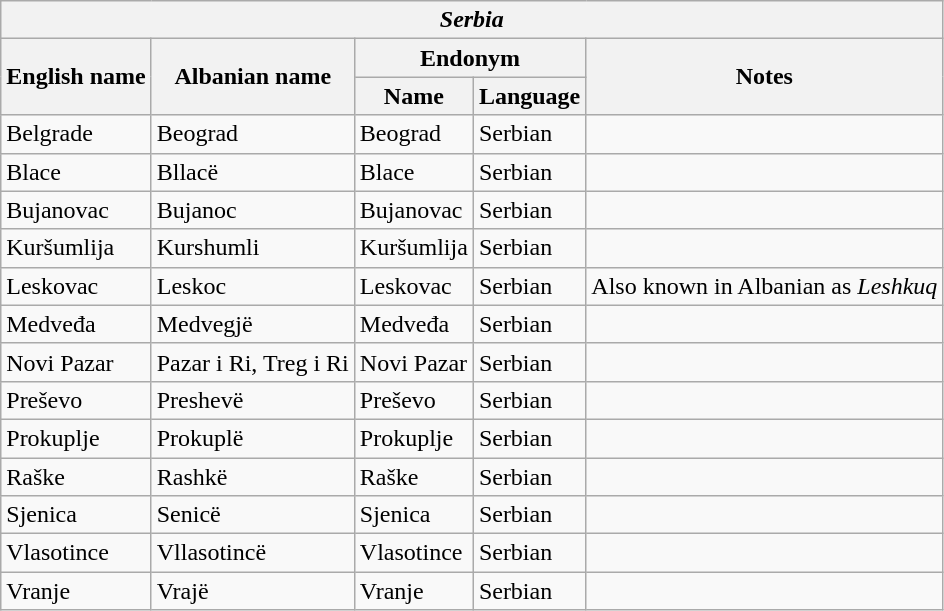<table class="wikitable sortable">
<tr>
<th colspan="5"> <em>Serbia</em></th>
</tr>
<tr>
<th rowspan="2">English name</th>
<th rowspan="2">Albanian name</th>
<th colspan="2">Endonym</th>
<th rowspan="2">Notes</th>
</tr>
<tr>
<th>Name</th>
<th>Language</th>
</tr>
<tr>
<td>Belgrade</td>
<td>Beograd</td>
<td>Beograd</td>
<td>Serbian</td>
<td></td>
</tr>
<tr>
<td>Blace</td>
<td>Bllacë</td>
<td>Blace</td>
<td>Serbian</td>
<td></td>
</tr>
<tr>
<td>Bujanovac</td>
<td>Bujanoc</td>
<td>Bujanovac</td>
<td>Serbian</td>
<td></td>
</tr>
<tr>
<td>Kuršumlija</td>
<td>Kurshumli</td>
<td>Kuršumlija</td>
<td>Serbian</td>
<td></td>
</tr>
<tr>
<td>Leskovac</td>
<td>Leskoc</td>
<td>Leskovac</td>
<td>Serbian</td>
<td>Also known in Albanian as <em>Leshkuq</em></td>
</tr>
<tr>
<td>Medveđa</td>
<td>Medvegjë</td>
<td>Medveđa</td>
<td>Serbian</td>
<td></td>
</tr>
<tr>
<td>Novi Pazar</td>
<td>Pazar i Ri, Treg i Ri</td>
<td>Novi Pazar</td>
<td>Serbian</td>
<td></td>
</tr>
<tr>
<td>Preševo</td>
<td>Preshevë</td>
<td>Preševo</td>
<td>Serbian</td>
<td></td>
</tr>
<tr>
<td>Prokuplje</td>
<td>Prokuplë</td>
<td>Prokuplje</td>
<td>Serbian</td>
<td></td>
</tr>
<tr>
<td>Raške</td>
<td>Rashkë</td>
<td>Raške</td>
<td>Serbian</td>
<td></td>
</tr>
<tr>
<td>Sjenica</td>
<td>Senicë</td>
<td>Sjenica</td>
<td>Serbian</td>
<td></td>
</tr>
<tr>
<td>Vlasotince</td>
<td>Vllasotincë</td>
<td>Vlasotince</td>
<td>Serbian</td>
<td></td>
</tr>
<tr>
<td>Vranje</td>
<td>Vrajë</td>
<td>Vranje</td>
<td>Serbian</td>
<td></td>
</tr>
</table>
